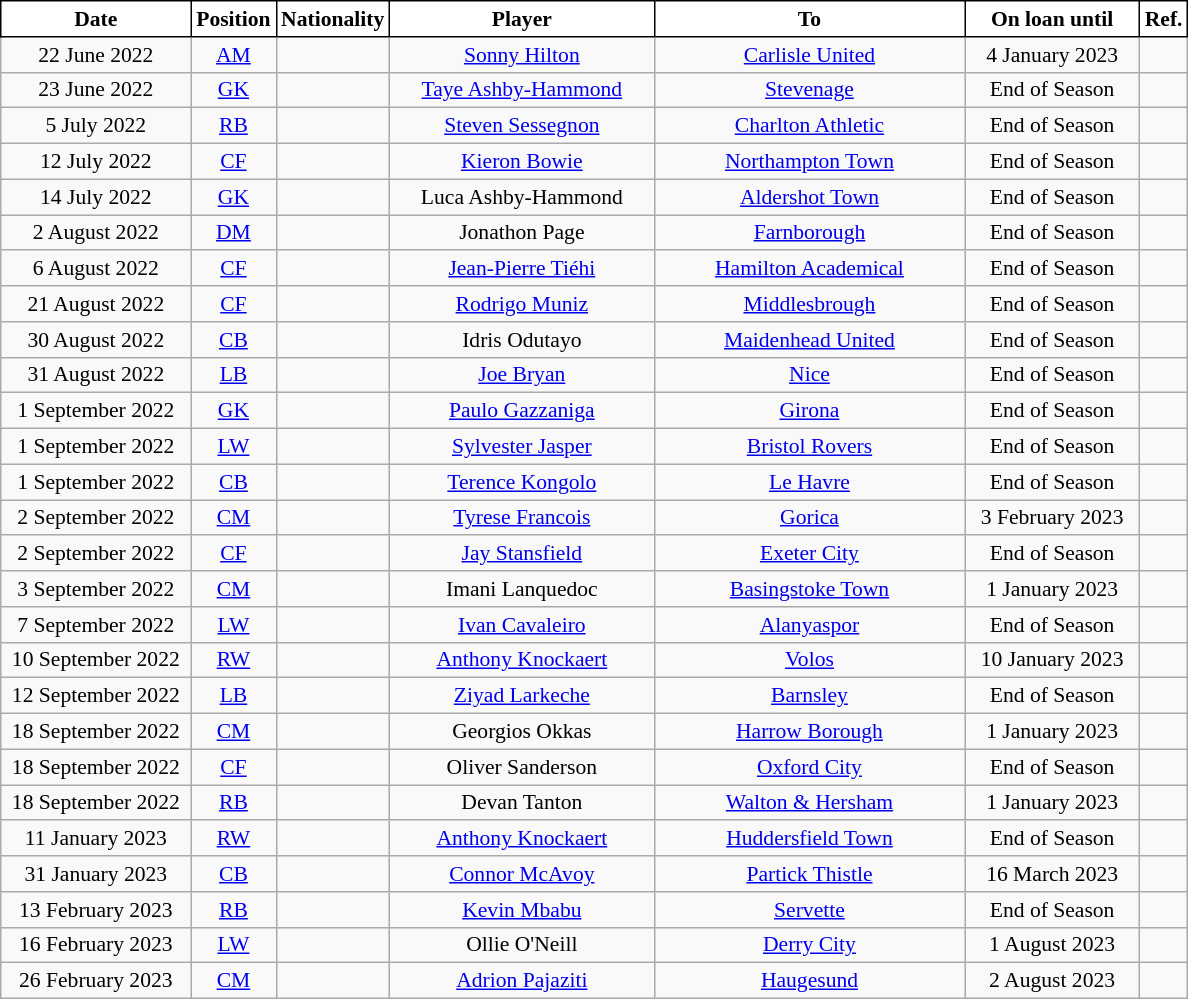<table class="wikitable" style="text-align:center; font-size:90%; ">
<tr>
<th style="background:#ffffff;color:#000000;border:1px solid black; width:120px;">Date</th>
<th style="background:#ffffff;color:#000000;border:1px solid black; width:50px;">Position</th>
<th style="background:#ffffff;color:#000000;border:1px solid black; width:50px;">Nationality</th>
<th style="background:#ffffff;color:#000000;border:1px solid black; width:170px;">Player</th>
<th style="background:#ffffff;color:#000000;border:1px solid black; width:200px;">To</th>
<th style="background:#ffffff;color:#000000;border:1px solid black; width:110px;">On loan until</th>
<th style="background:#ffffff;color:#000000;border:1px solid black; width:25px;">Ref.</th>
</tr>
<tr>
<td>22 June 2022</td>
<td><a href='#'>AM</a></td>
<td></td>
<td><a href='#'>Sonny Hilton</a></td>
<td> <a href='#'>Carlisle United</a></td>
<td>4 January 2023</td>
<td></td>
</tr>
<tr>
<td>23 June 2022</td>
<td><a href='#'>GK</a></td>
<td></td>
<td><a href='#'>Taye Ashby-Hammond</a></td>
<td> <a href='#'>Stevenage</a></td>
<td>End of Season</td>
<td></td>
</tr>
<tr>
<td>5 July 2022</td>
<td><a href='#'>RB</a></td>
<td></td>
<td><a href='#'>Steven Sessegnon</a></td>
<td> <a href='#'>Charlton Athletic</a></td>
<td>End of Season</td>
<td></td>
</tr>
<tr>
<td>12 July 2022</td>
<td><a href='#'>CF</a></td>
<td></td>
<td><a href='#'>Kieron Bowie</a></td>
<td> <a href='#'>Northampton Town</a></td>
<td>End of Season</td>
<td></td>
</tr>
<tr>
<td>14 July 2022</td>
<td><a href='#'>GK</a></td>
<td></td>
<td>Luca Ashby-Hammond</td>
<td> <a href='#'>Aldershot Town</a></td>
<td>End of Season</td>
<td></td>
</tr>
<tr>
<td>2 August 2022</td>
<td><a href='#'>DM</a></td>
<td></td>
<td>Jonathon Page</td>
<td> <a href='#'>Farnborough</a></td>
<td>End of Season</td>
<td></td>
</tr>
<tr>
<td>6 August 2022</td>
<td><a href='#'>CF</a></td>
<td></td>
<td><a href='#'>Jean-Pierre Tiéhi</a></td>
<td> <a href='#'>Hamilton Academical</a></td>
<td>End of Season</td>
<td></td>
</tr>
<tr>
<td>21 August 2022</td>
<td><a href='#'>CF</a></td>
<td></td>
<td><a href='#'>Rodrigo Muniz</a></td>
<td> <a href='#'>Middlesbrough</a></td>
<td>End of Season</td>
<td></td>
</tr>
<tr>
<td>30 August 2022</td>
<td><a href='#'>CB</a></td>
<td></td>
<td>Idris Odutayo</td>
<td> <a href='#'>Maidenhead United</a></td>
<td>End of Season</td>
<td></td>
</tr>
<tr>
<td>31 August 2022</td>
<td><a href='#'>LB</a></td>
<td></td>
<td><a href='#'>Joe Bryan</a></td>
<td> <a href='#'>Nice</a></td>
<td>End of Season</td>
<td></td>
</tr>
<tr>
<td>1 September 2022</td>
<td><a href='#'>GK</a></td>
<td></td>
<td><a href='#'>Paulo Gazzaniga</a></td>
<td> <a href='#'>Girona</a></td>
<td>End of Season</td>
<td></td>
</tr>
<tr>
<td>1 September 2022</td>
<td><a href='#'>LW</a></td>
<td></td>
<td><a href='#'>Sylvester Jasper</a></td>
<td> <a href='#'>Bristol Rovers</a></td>
<td>End of Season</td>
<td></td>
</tr>
<tr>
<td>1 September 2022</td>
<td><a href='#'>CB</a></td>
<td></td>
<td><a href='#'>Terence Kongolo</a></td>
<td> <a href='#'>Le Havre</a></td>
<td>End of Season</td>
<td></td>
</tr>
<tr>
<td>2 September 2022</td>
<td><a href='#'>CM</a></td>
<td></td>
<td><a href='#'>Tyrese Francois</a></td>
<td> <a href='#'>Gorica</a></td>
<td>3 February 2023</td>
<td></td>
</tr>
<tr>
<td>2 September 2022</td>
<td><a href='#'>CF</a></td>
<td></td>
<td><a href='#'>Jay Stansfield</a></td>
<td> <a href='#'>Exeter City</a></td>
<td>End of Season</td>
<td></td>
</tr>
<tr>
<td>3 September 2022</td>
<td><a href='#'>CM</a></td>
<td></td>
<td>Imani Lanquedoc</td>
<td> <a href='#'>Basingstoke Town</a></td>
<td>1 January 2023</td>
<td></td>
</tr>
<tr>
<td>7 September 2022</td>
<td><a href='#'>LW</a></td>
<td></td>
<td><a href='#'>Ivan Cavaleiro</a></td>
<td> <a href='#'>Alanyaspor</a></td>
<td>End of Season</td>
<td></td>
</tr>
<tr>
<td>10 September 2022</td>
<td><a href='#'>RW</a></td>
<td></td>
<td><a href='#'>Anthony Knockaert</a></td>
<td> <a href='#'>Volos</a></td>
<td>10 January 2023</td>
<td></td>
</tr>
<tr>
<td>12 September 2022</td>
<td><a href='#'>LB</a></td>
<td></td>
<td><a href='#'>Ziyad Larkeche</a></td>
<td> <a href='#'>Barnsley</a></td>
<td>End of Season</td>
<td></td>
</tr>
<tr>
<td>18 September 2022</td>
<td><a href='#'>CM</a></td>
<td></td>
<td>Georgios Okkas</td>
<td> <a href='#'>Harrow Borough</a></td>
<td>1 January 2023</td>
<td></td>
</tr>
<tr>
<td>18 September 2022</td>
<td><a href='#'>CF</a></td>
<td></td>
<td>Oliver Sanderson</td>
<td> <a href='#'>Oxford City</a></td>
<td>End of Season</td>
<td></td>
</tr>
<tr>
<td>18 September 2022</td>
<td><a href='#'>RB</a></td>
<td></td>
<td>Devan Tanton</td>
<td> <a href='#'>Walton & Hersham</a></td>
<td>1 January 2023</td>
<td></td>
</tr>
<tr>
<td>11 January 2023</td>
<td><a href='#'>RW</a></td>
<td></td>
<td><a href='#'>Anthony Knockaert</a></td>
<td> <a href='#'>Huddersfield Town</a></td>
<td>End of Season</td>
<td></td>
</tr>
<tr>
<td>31 January 2023</td>
<td><a href='#'>CB</a></td>
<td></td>
<td><a href='#'>Connor McAvoy</a></td>
<td> <a href='#'>Partick Thistle</a></td>
<td>16 March 2023</td>
<td></td>
</tr>
<tr>
<td>13 February 2023</td>
<td><a href='#'>RB</a></td>
<td></td>
<td><a href='#'>Kevin Mbabu</a></td>
<td> <a href='#'>Servette</a></td>
<td>End of Season</td>
<td></td>
</tr>
<tr>
<td>16 February 2023</td>
<td><a href='#'>LW</a></td>
<td></td>
<td>Ollie O'Neill</td>
<td> <a href='#'>Derry City</a></td>
<td>1 August 2023</td>
<td></td>
</tr>
<tr>
<td>26 February 2023</td>
<td><a href='#'>CM</a></td>
<td></td>
<td><a href='#'>Adrion Pajaziti</a></td>
<td> <a href='#'>Haugesund</a></td>
<td>2 August 2023</td>
<td></td>
</tr>
</table>
